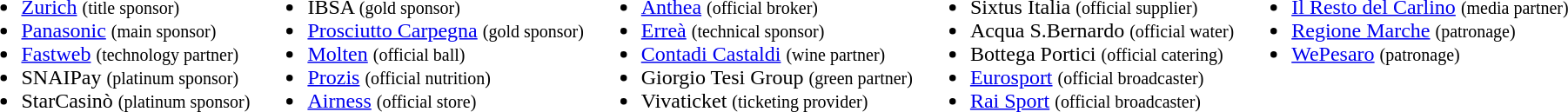<table>
<tr style="vertical-align: top;">
<td><br><ul><li><a href='#'>Zurich</a> <small>(title sponsor)</small></li><li><a href='#'>Panasonic</a> <small>(main sponsor)</small></li><li><a href='#'>Fastweb</a> <small>(technology partner)</small></li><li>SNAIPay <small>(platinum sponsor)</small></li><li>StarCasinò <small>(platinum sponsor)</small></li></ul></td>
<td><br><ul><li>IBSA <small>(gold sponsor)</small></li><li><a href='#'>Prosciutto Carpegna</a> <small>(gold sponsor)</small></li><li><a href='#'>Molten</a> <small>(official ball)</small></li><li><a href='#'>Prozis</a> <small>(official nutrition)</small></li><li><a href='#'>Airness</a> <small>(official store)</small></li></ul></td>
<td><br><ul><li><a href='#'>Anthea</a> <small>(official broker)</small></li><li><a href='#'>Erreà</a> <small>(technical sponsor)</small></li><li><a href='#'>Contadi Castaldi</a> <small>(wine partner)</small></li><li>Giorgio Tesi Group <small>(green partner)</small></li><li>Vivaticket <small>(ticketing provider)</small></li></ul></td>
<td><br><ul><li>Sixtus Italia <small>(official supplier)</small></li><li>Acqua S.Bernardo <small>(official water)</small></li><li>Bottega Portici <small>(official catering)</small></li><li><a href='#'>Eurosport</a> <small>(official broadcaster)</small></li><li><a href='#'>Rai Sport</a> <small>(official broadcaster)</small></li></ul></td>
<td><br><ul><li><a href='#'>Il Resto del Carlino</a> <small>(media partner)</small></li><li><a href='#'>Regione Marche</a> <small>(patronage)</small></li><li><a href='#'>WePesaro</a> <small>(patronage)</small></li></ul></td>
</tr>
</table>
